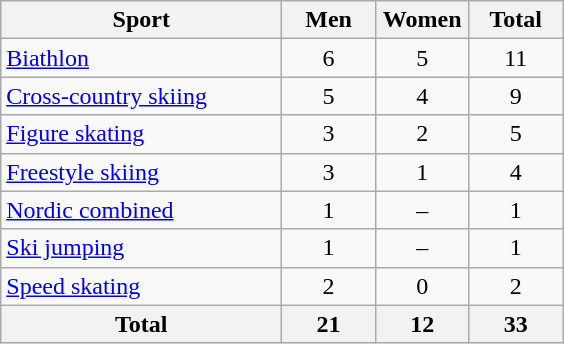<table class="wikitable sortable" style="text-align:center;">
<tr>
<th width=180>Sport</th>
<th width=55>Men</th>
<th width=55>Women</th>
<th width=55>Total</th>
</tr>
<tr>
<td align=left><a href='#'>Biathlon</a></td>
<td>6</td>
<td>5</td>
<td>11</td>
</tr>
<tr>
<td align=left><a href='#'>Cross-country skiing</a></td>
<td>5</td>
<td>4</td>
<td>9</td>
</tr>
<tr>
<td align=left><a href='#'>Figure skating</a></td>
<td>3</td>
<td>2</td>
<td>5</td>
</tr>
<tr>
<td align=left><a href='#'>Freestyle skiing</a></td>
<td>3</td>
<td>1</td>
<td>4</td>
</tr>
<tr>
<td align=left><a href='#'>Nordic combined</a></td>
<td>1</td>
<td>–</td>
<td>1</td>
</tr>
<tr>
<td align=left><a href='#'>Ski jumping</a></td>
<td>1</td>
<td>–</td>
<td>1</td>
</tr>
<tr>
<td align=left><a href='#'>Speed skating</a></td>
<td>2</td>
<td>0</td>
<td>2</td>
</tr>
<tr>
<th>Total</th>
<th>21</th>
<th>12</th>
<th>33</th>
</tr>
</table>
